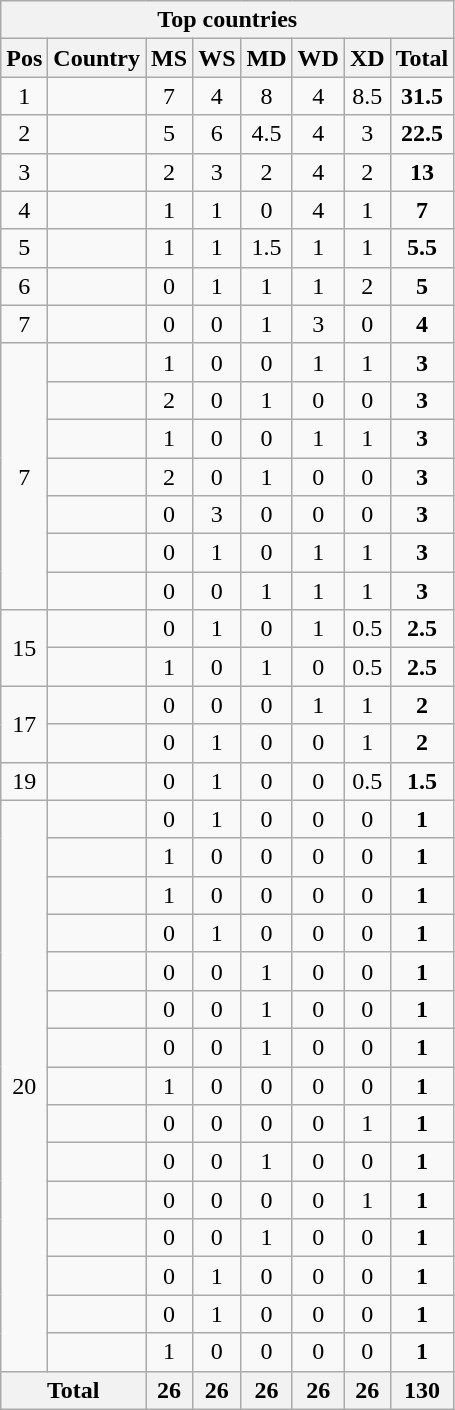<table class="wikitable" style="text-align:center">
<tr>
<th colspan="10">Top countries</th>
</tr>
<tr>
<th>Pos</th>
<th>Country</th>
<th>MS</th>
<th>WS</th>
<th>MD</th>
<th>WD</th>
<th>XD</th>
<th>Total</th>
</tr>
<tr>
<td>1</td>
<td align="left"></td>
<td>7</td>
<td>4</td>
<td>8</td>
<td>4</td>
<td>8.5</td>
<td><strong>31.5</strong></td>
</tr>
<tr>
<td>2</td>
<td align="left"></td>
<td>5</td>
<td>6</td>
<td>4.5</td>
<td>4</td>
<td>3</td>
<td><strong>22.5</strong></td>
</tr>
<tr>
<td>3</td>
<td align="left"><strong></strong></td>
<td>2</td>
<td>3</td>
<td>2</td>
<td>4</td>
<td>2</td>
<td><strong>13</strong></td>
</tr>
<tr>
<td>4</td>
<td align="left"></td>
<td>1</td>
<td>1</td>
<td>0</td>
<td>4</td>
<td>1</td>
<td><strong>7</strong></td>
</tr>
<tr>
<td>5</td>
<td align="left"><em></em></td>
<td>1</td>
<td>1</td>
<td>1.5</td>
<td>1</td>
<td>1</td>
<td><strong>5.5</strong></td>
</tr>
<tr>
<td>6</td>
<td align="left"></td>
<td>0</td>
<td>1</td>
<td>1</td>
<td>1</td>
<td>2</td>
<td><strong>5</strong></td>
</tr>
<tr>
<td>7</td>
<td align="left"></td>
<td>0</td>
<td>0</td>
<td>1</td>
<td>3</td>
<td>0</td>
<td><strong>4</strong></td>
</tr>
<tr>
<td rowspan=7>7</td>
<td align="left"></td>
<td>1</td>
<td>0</td>
<td>0</td>
<td>1</td>
<td>1</td>
<td><strong>3</strong></td>
</tr>
<tr>
<td align="left"></td>
<td>2</td>
<td>0</td>
<td>1</td>
<td>0</td>
<td>0</td>
<td><strong>3</strong></td>
</tr>
<tr>
<td align="left"></td>
<td>1</td>
<td>0</td>
<td>0</td>
<td>1</td>
<td>1</td>
<td><strong>3</strong></td>
</tr>
<tr>
<td align="left"></td>
<td>2</td>
<td>0</td>
<td>1</td>
<td>0</td>
<td>0</td>
<td><strong>3</strong></td>
</tr>
<tr>
<td align="left"></td>
<td>0</td>
<td>3</td>
<td>0</td>
<td>0</td>
<td>0</td>
<td><strong>3</strong></td>
</tr>
<tr>
<td align="left"></td>
<td>0</td>
<td>1</td>
<td>0</td>
<td>1</td>
<td>1</td>
<td><strong>3</strong></td>
</tr>
<tr>
<td align="left"></td>
<td>0</td>
<td>0</td>
<td>1</td>
<td>1</td>
<td>1</td>
<td><strong>3</strong></td>
</tr>
<tr>
<td rowspan=2>15</td>
<td align="left"></td>
<td>0</td>
<td>1</td>
<td>0</td>
<td>1</td>
<td>0.5</td>
<td><strong>2.5</strong></td>
</tr>
<tr>
<td align="left"></td>
<td>1</td>
<td>0</td>
<td>1</td>
<td>0</td>
<td>0.5</td>
<td><strong>2.5</strong></td>
</tr>
<tr>
<td rowspan=2>17</td>
<td align="left"></td>
<td>0</td>
<td>0</td>
<td>0</td>
<td>1</td>
<td>1</td>
<td><strong>2</strong></td>
</tr>
<tr>
<td align="left"></td>
<td>0</td>
<td>1</td>
<td>0</td>
<td>0</td>
<td>1</td>
<td><strong>2</strong></td>
</tr>
<tr>
<td>19</td>
<td align="left"></td>
<td>0</td>
<td>1</td>
<td>0</td>
<td>0</td>
<td>0.5</td>
<td><strong>1.5</strong></td>
</tr>
<tr>
<td rowspan=15>20</td>
<td align="left"></td>
<td>0</td>
<td>1</td>
<td>0</td>
<td>0</td>
<td>0</td>
<td><strong>1</strong></td>
</tr>
<tr>
<td align="left"></td>
<td>1</td>
<td>0</td>
<td>0</td>
<td>0</td>
<td>0</td>
<td><strong>1</strong></td>
</tr>
<tr>
<td align="left"><em></em></td>
<td>1</td>
<td>0</td>
<td>0</td>
<td>0</td>
<td>0</td>
<td><strong>1</strong></td>
</tr>
<tr>
<td align="left"></td>
<td>0</td>
<td>1</td>
<td>0</td>
<td>0</td>
<td>0</td>
<td><strong>1</strong></td>
</tr>
<tr>
<td align="left"></td>
<td>0</td>
<td>0</td>
<td>1</td>
<td>0</td>
<td>0</td>
<td><strong>1</strong></td>
</tr>
<tr>
<td align="left"></td>
<td>0</td>
<td>0</td>
<td>1</td>
<td>0</td>
<td>0</td>
<td><strong>1</strong></td>
</tr>
<tr>
<td align="left"></td>
<td>0</td>
<td>0</td>
<td>1</td>
<td>0</td>
<td>0</td>
<td><strong>1</strong></td>
</tr>
<tr>
<td align="left"></td>
<td>1</td>
<td>0</td>
<td>0</td>
<td>0</td>
<td>0</td>
<td><strong>1</strong></td>
</tr>
<tr>
<td align="left"></td>
<td>0</td>
<td>0</td>
<td>0</td>
<td>0</td>
<td>1</td>
<td><strong>1</strong></td>
</tr>
<tr>
<td align="left"></td>
<td>0</td>
<td>0</td>
<td>1</td>
<td>0</td>
<td>0</td>
<td><strong>1</strong></td>
</tr>
<tr>
<td align="left"></td>
<td>0</td>
<td>0</td>
<td>0</td>
<td>0</td>
<td>1</td>
<td><strong>1</strong></td>
</tr>
<tr>
<td align="left"></td>
<td>0</td>
<td>0</td>
<td>1</td>
<td>0</td>
<td>0</td>
<td><strong>1</strong></td>
</tr>
<tr>
<td align="left"></td>
<td>0</td>
<td>1</td>
<td>0</td>
<td>0</td>
<td>0</td>
<td><strong>1</strong></td>
</tr>
<tr>
<td align="left"></td>
<td>0</td>
<td>1</td>
<td>0</td>
<td>0</td>
<td>0</td>
<td><strong>1</strong></td>
</tr>
<tr>
<td align="left"></td>
<td>1</td>
<td>0</td>
<td>0</td>
<td>0</td>
<td>0</td>
<td><strong>1</strong></td>
</tr>
<tr>
<th colspan="2">Total</th>
<th>26</th>
<th>26</th>
<th>26</th>
<th>26</th>
<th>26</th>
<th>130</th>
</tr>
</table>
